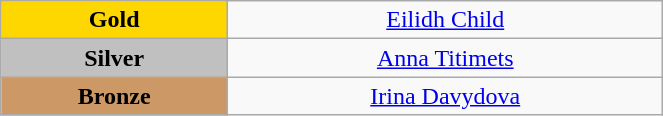<table class="wikitable" style=" text-align:center; " width="35%">
<tr>
<td bgcolor="gold"><strong>Gold</strong></td>
<td><a href='#'>Eilidh Child</a><br>  <small><em></em></small></td>
</tr>
<tr>
<td bgcolor="silver"><strong>Silver</strong></td>
<td><a href='#'>Anna Titimets</a><br>  <small><em></em></small></td>
</tr>
<tr>
<td bgcolor="CC9966"><strong>Bronze</strong></td>
<td><a href='#'>Irina Davydova</a><br>  <small><em></em></small></td>
</tr>
</table>
